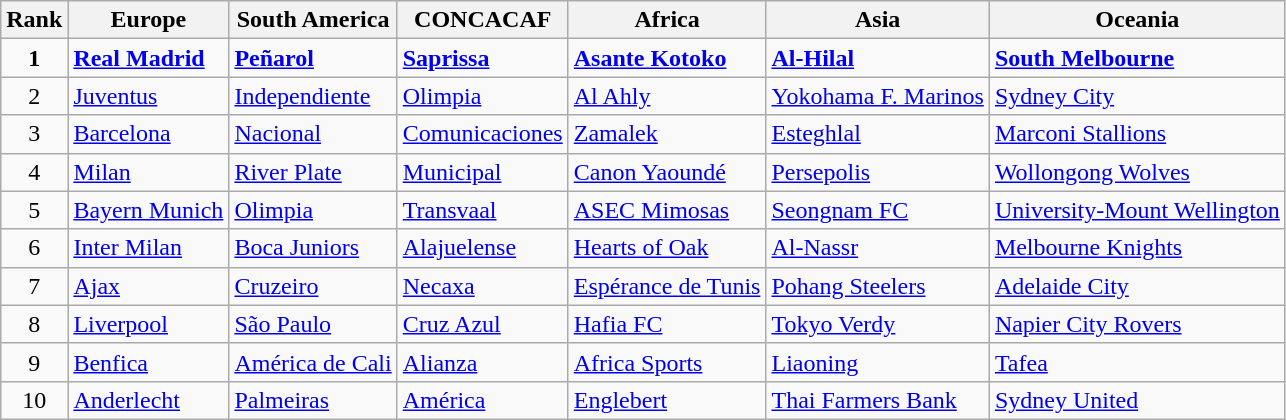<table class="wikitable">
<tr>
<th>Rank</th>
<th>Europe</th>
<th>South America</th>
<th>CONCACAF</th>
<th>Africa</th>
<th>Asia</th>
<th>Oceania</th>
</tr>
<tr>
<td align="center"><strong>1</strong></td>
<td><strong> <a href='#'>Real Madrid</a></strong></td>
<td><strong> <a href='#'>Peñarol</a></strong></td>
<td><strong> <a href='#'>Saprissa</a></strong></td>
<td><strong> <a href='#'>Asante Kotoko</a></strong></td>
<td><strong> <a href='#'>Al-Hilal</a></strong></td>
<td><strong> <a href='#'>South Melbourne</a></strong></td>
</tr>
<tr>
<td align="center">2</td>
<td> <a href='#'>Juventus</a></td>
<td> <a href='#'>Independiente</a></td>
<td><strong></strong> <a href='#'>Olimpia</a></td>
<td> <a href='#'>Al Ahly</a></td>
<td><strong></strong> <a href='#'>Yokohama F. Marinos</a></td>
<td><strong></strong> <a href='#'>Sydney City</a></td>
</tr>
<tr>
<td align="center">3</td>
<td> <a href='#'>Barcelona</a></td>
<td> <a href='#'>Nacional</a></td>
<td><strong></strong> <a href='#'>Comunicaciones</a></td>
<td> <a href='#'>Zamalek</a></td>
<td><strong></strong> <a href='#'>Esteghlal</a></td>
<td><strong></strong> <a href='#'>Marconi Stallions</a></td>
</tr>
<tr>
<td align="center">4</td>
<td> <a href='#'>Milan</a></td>
<td> <a href='#'>River Plate</a></td>
<td><strong></strong> <a href='#'>Municipal</a></td>
<td> <a href='#'>Canon Yaoundé</a></td>
<td><strong></strong> <a href='#'>Persepolis</a></td>
<td><strong></strong> <a href='#'>Wollongong Wolves</a></td>
</tr>
<tr>
<td align="center">5</td>
<td> <a href='#'>Bayern Munich</a></td>
<td> <a href='#'>Olimpia</a></td>
<td><strong></strong> <a href='#'>Transvaal</a></td>
<td> <a href='#'>ASEC Mimosas</a></td>
<td><strong></strong> <a href='#'>Seongnam FC</a></td>
<td><strong></strong> <a href='#'>University-Mount Wellington</a></td>
</tr>
<tr>
<td align="center">6</td>
<td> <a href='#'>Inter Milan</a></td>
<td> <a href='#'>Boca Juniors</a></td>
<td><strong></strong> <a href='#'>Alajuelense</a></td>
<td><strong></strong> <a href='#'>Hearts of Oak</a></td>
<td><strong></strong> <a href='#'>Al-Nassr</a></td>
<td><strong></strong> <a href='#'>Melbourne Knights</a></td>
</tr>
<tr>
<td align="center">7</td>
<td> <a href='#'>Ajax</a></td>
<td> <a href='#'>Cruzeiro</a></td>
<td> <a href='#'>Necaxa</a></td>
<td> <a href='#'>Espérance de Tunis</a></td>
<td><strong></strong> <a href='#'>Pohang Steelers</a></td>
<td><strong></strong> <a href='#'>Adelaide City</a></td>
</tr>
<tr>
<td align="center">8</td>
<td> <a href='#'>Liverpool</a></td>
<td> <a href='#'>São Paulo</a></td>
<td> <a href='#'>Cruz Azul</a></td>
<td> <a href='#'>Hafia FC</a></td>
<td><strong></strong> <a href='#'>Tokyo Verdy</a></td>
<td><strong></strong> <a href='#'>Napier City Rovers</a></td>
</tr>
<tr>
<td align="center">9</td>
<td> <a href='#'>Benfica</a></td>
<td> <a href='#'>América de Cali</a></td>
<td> <a href='#'>Alianza</a></td>
<td> <a href='#'>Africa Sports</a></td>
<td><strong></strong> <a href='#'>Liaoning</a></td>
<td><strong></strong> <a href='#'>Tafea</a></td>
</tr>
<tr>
<td align="center">10</td>
<td> <a href='#'>Anderlecht</a></td>
<td> <a href='#'>Palmeiras</a></td>
<td> <a href='#'>América</a></td>
<td> <a href='#'>Englebert</a></td>
<td><strong></strong> <a href='#'>Thai Farmers Bank</a></td>
<td><strong></strong> <a href='#'>Sydney United</a></td>
</tr>
</table>
